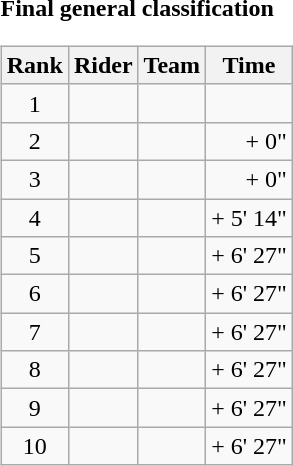<table>
<tr>
<td><strong>Final general classification</strong><br><table class="wikitable">
<tr>
<th scope="col">Rank</th>
<th scope="col">Rider</th>
<th scope="col">Team</th>
<th scope="col">Time</th>
</tr>
<tr>
<td style="text-align:center;">1</td>
<td></td>
<td></td>
<td style="text-align:right;"></td>
</tr>
<tr>
<td style="text-align:center;">2</td>
<td></td>
<td></td>
<td style="text-align:right;">+ 0"</td>
</tr>
<tr>
<td style="text-align:center;">3</td>
<td></td>
<td></td>
<td style="text-align:right;">+ 0"</td>
</tr>
<tr>
<td style="text-align:center;">4</td>
<td></td>
<td></td>
<td style="text-align:right;">+ 5' 14"</td>
</tr>
<tr>
<td style="text-align:center;">5</td>
<td></td>
<td></td>
<td style="text-align:right;">+ 6' 27"</td>
</tr>
<tr>
<td style="text-align:center;">6</td>
<td></td>
<td></td>
<td style="text-align:right;">+ 6' 27"</td>
</tr>
<tr>
<td style="text-align:center;">7</td>
<td></td>
<td></td>
<td style="text-align:right;">+ 6' 27"</td>
</tr>
<tr>
<td style="text-align:center;">8</td>
<td></td>
<td></td>
<td style="text-align:right;">+ 6' 27"</td>
</tr>
<tr>
<td style="text-align:center;">9</td>
<td></td>
<td></td>
<td style="text-align:right;">+ 6' 27"</td>
</tr>
<tr>
<td style="text-align:center;">10</td>
<td></td>
<td></td>
<td style="text-align:right;">+ 6' 27"</td>
</tr>
</table>
</td>
</tr>
</table>
